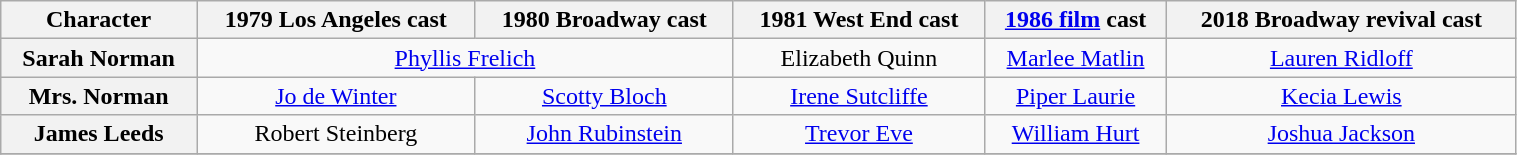<table class="wikitable" width="80%">
<tr>
<th>Character</th>
<th>1979 Los Angeles cast</th>
<th>1980 Broadway cast</th>
<th>1981 West End cast</th>
<th><a href='#'>1986 film</a> cast</th>
<th>2018 Broadway revival cast</th>
</tr>
<tr>
<th scope="row">Sarah Norman</th>
<td align="center" colspan="2"><a href='#'>Phyllis Frelich</a></td>
<td align="center" colspan="1">Elizabeth Quinn</td>
<td align="center" colspan="1"><a href='#'>Marlee Matlin</a></td>
<td align="center" colspan="1"><a href='#'>Lauren Ridloff</a></td>
</tr>
<tr>
<th scope="row">Mrs. Norman</th>
<td align="center"><a href='#'>Jo de Winter</a></td>
<td align="center" colspan="1"><a href='#'>Scotty Bloch</a></td>
<td align="center"><a href='#'>Irene Sutcliffe</a></td>
<td align="center" colspan="1"><a href='#'>Piper Laurie</a></td>
<td align="center"><a href='#'>Kecia Lewis</a></td>
</tr>
<tr>
<th scope="row">James Leeds</th>
<td align="center">Robert Steinberg</td>
<td align="center" colspan="1"><a href='#'>John Rubinstein</a></td>
<td align="center"><a href='#'>Trevor Eve</a></td>
<td align="center"><a href='#'>William Hurt</a></td>
<td align="center"><a href='#'>Joshua Jackson</a></td>
</tr>
<tr>
</tr>
</table>
